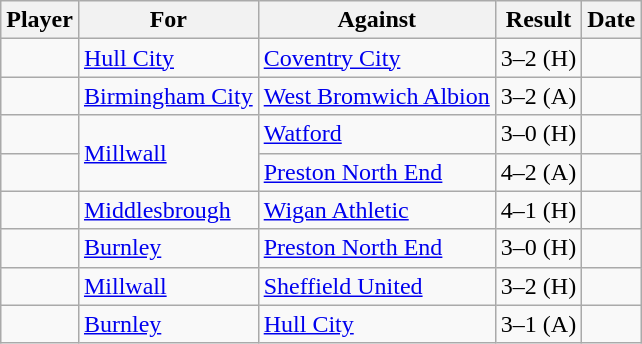<table class="wikitable">
<tr>
<th>Player</th>
<th>For</th>
<th>Against</th>
<th>Result</th>
<th>Date</th>
</tr>
<tr>
<td> </td>
<td><a href='#'>Hull City</a></td>
<td><a href='#'>Coventry City</a></td>
<td>3–2 (H)</td>
<td></td>
</tr>
<tr>
<td> </td>
<td><a href='#'>Birmingham City</a></td>
<td><a href='#'>West Bromwich Albion</a></td>
<td>3–2 (A)</td>
<td></td>
</tr>
<tr>
<td> </td>
<td rowspan="2"><a href='#'>Millwall</a></td>
<td><a href='#'>Watford</a></td>
<td>3–0 (H)</td>
<td></td>
</tr>
<tr>
<td> </td>
<td><a href='#'>Preston North End</a></td>
<td>4–2 (A)</td>
<td></td>
</tr>
<tr>
<td> </td>
<td><a href='#'>Middlesbrough</a></td>
<td><a href='#'>Wigan Athletic</a></td>
<td>4–1 (H)</td>
<td></td>
</tr>
<tr>
<td> </td>
<td><a href='#'>Burnley</a></td>
<td><a href='#'>Preston North End</a></td>
<td>3–0 (H)</td>
<td></td>
</tr>
<tr>
<td> </td>
<td><a href='#'>Millwall</a></td>
<td><a href='#'>Sheffield United</a></td>
<td>3–2 (H)</td>
<td></td>
</tr>
<tr>
<td> </td>
<td><a href='#'>Burnley</a></td>
<td><a href='#'>Hull City</a></td>
<td>3–1 (A)</td>
<td></td>
</tr>
</table>
